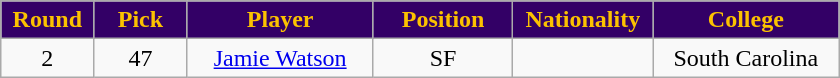<table class="wikitable sortable sortable">
<tr>
<th style="background:#306; color:#FCC200" width="10%">Round</th>
<th style="background:#306; color:#FCC200" width="10%">Pick</th>
<th style="background:#306; color:#FCC200" width="20%">Player</th>
<th style="background:#306; color:#FCC200" width="15%">Position</th>
<th style="background:#306; color:#FCC200" width="15%">Nationality</th>
<th style="background:#306; color:#FCC200" width="20%">College</th>
</tr>
<tr style="text-align: center">
<td>2</td>
<td>47</td>
<td><a href='#'>Jamie Watson</a></td>
<td>SF</td>
<td></td>
<td>South Carolina</td>
</tr>
</table>
